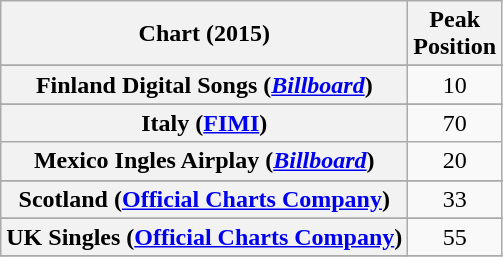<table class="wikitable sortable plainrowheaders" style="text-align: center;">
<tr>
<th scope="col">Chart (2015)</th>
<th scope="col">Peak <br> Position</th>
</tr>
<tr>
</tr>
<tr>
</tr>
<tr>
</tr>
<tr>
</tr>
<tr>
<th scope="row">Finland Digital Songs (<em><a href='#'>Billboard</a></em>)</th>
<td>10</td>
</tr>
<tr>
</tr>
<tr>
</tr>
<tr>
<th scope="row">Italy (<a href='#'>FIMI</a>)</th>
<td>70</td>
</tr>
<tr>
<th scope="row">Mexico Ingles Airplay (<em><a href='#'>Billboard</a></em>)</th>
<td>20</td>
</tr>
<tr>
</tr>
<tr>
<th scope="row">Scotland (<a href='#'>Official Charts Company</a>)</th>
<td>33</td>
</tr>
<tr>
</tr>
<tr>
</tr>
<tr>
<th scope="row">UK Singles (<a href='#'>Official Charts Company</a>)</th>
<td>55</td>
</tr>
<tr>
</tr>
</table>
